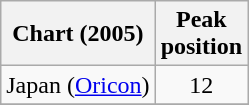<table class="wikitable sortable plainrowheaders">
<tr>
<th scope="col">Chart (2005)</th>
<th scope="col">Peak<br>position</th>
</tr>
<tr>
<td>Japan (<a href='#'>Oricon</a>)</td>
<td style="text-align:center;">12</td>
</tr>
<tr>
</tr>
</table>
